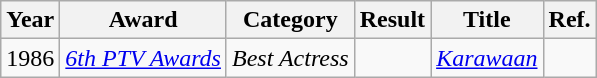<table class="wikitable">
<tr>
<th>Year</th>
<th>Award</th>
<th>Category</th>
<th>Result</th>
<th>Title</th>
<th>Ref.</th>
</tr>
<tr>
<td>1986</td>
<td><em><a href='#'>6th PTV Awards</a></em></td>
<td><em>Best Actress</em></td>
<td></td>
<td><em><a href='#'>Karawaan</a></em></td>
<td></td>
</tr>
</table>
